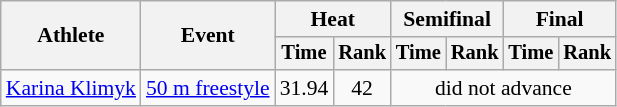<table class=wikitable style="font-size:90%">
<tr>
<th rowspan=2>Athlete</th>
<th rowspan=2>Event</th>
<th colspan="2">Heat</th>
<th colspan="2">Semifinal</th>
<th colspan="2">Final</th>
</tr>
<tr style="font-size:95%">
<th>Time</th>
<th>Rank</th>
<th>Time</th>
<th>Rank</th>
<th>Time</th>
<th>Rank</th>
</tr>
<tr align=center>
<td align=left><a href='#'>Karina Klimyk</a></td>
<td align=left><a href='#'>50 m freestyle</a></td>
<td>31.94</td>
<td>42</td>
<td colspan=4>did not advance</td>
</tr>
</table>
